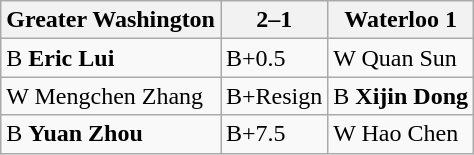<table class="wikitable">
<tr>
<th>Greater Washington</th>
<th>2–1</th>
<th>Waterloo 1</th>
</tr>
<tr>
<td>B <strong>Eric Lui</strong></td>
<td>B+0.5</td>
<td>W Quan Sun</td>
</tr>
<tr>
<td>W Mengchen Zhang</td>
<td>B+Resign</td>
<td>B <strong>Xijin Dong</strong></td>
</tr>
<tr>
<td>B <strong>Yuan Zhou</strong></td>
<td>B+7.5</td>
<td>W Hao Chen</td>
</tr>
</table>
